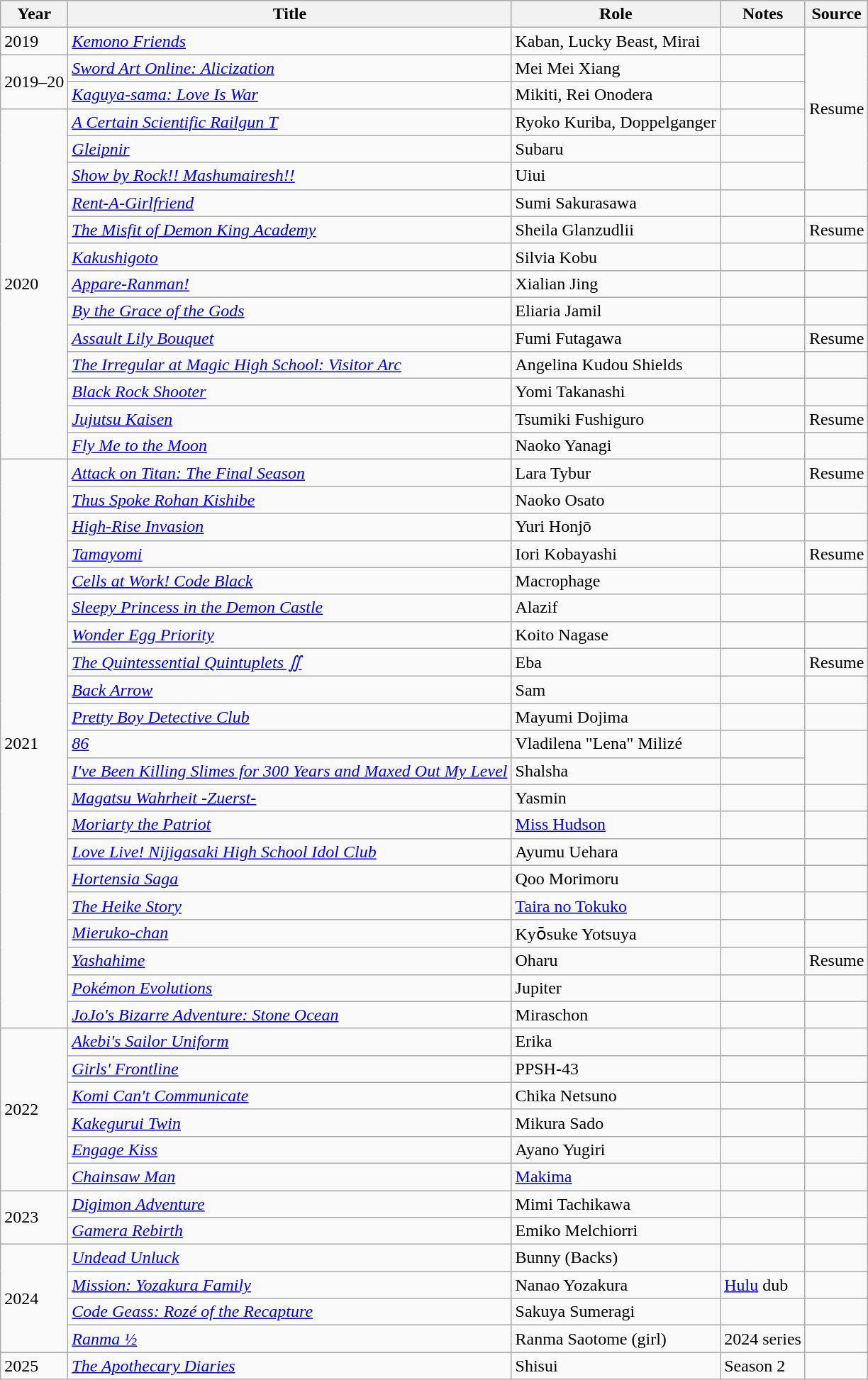<table class="wikitable sortable">
<tr>
<th>Year</th>
<th>Title</th>
<th>Role</th>
<th>Notes</th>
<th>Source</th>
</tr>
<tr>
<td>2019</td>
<td><em><a href='#'>Kemono Friends</a></em></td>
<td>Kaban, Lucky Beast, Mirai</td>
<td></td>
<td rowspan="6">Resume</td>
</tr>
<tr>
<td rowspan="2">2019–20</td>
<td><em><a href='#'>Sword Art Online: Alicization</a></em></td>
<td>Mei Mei Xiang</td>
<td></td>
</tr>
<tr>
<td><em><a href='#'>Kaguya-sama: Love Is War</a></em></td>
<td>Mikiti, Rei Onodera</td>
<td></td>
</tr>
<tr>
<td rowspan="13">2020</td>
<td><em><a href='#'>A Certain Scientific Railgun T</a></em></td>
<td>Ryoko Kuriba, Doppelganger</td>
<td></td>
</tr>
<tr>
<td><em><a href='#'>Gleipnir</a></em></td>
<td>Subaru</td>
<td></td>
</tr>
<tr>
<td><em><a href='#'>Show by Rock!! Mashumairesh!!</a></em></td>
<td>Uiui</td>
<td></td>
</tr>
<tr>
<td><em><a href='#'>Rent-A-Girlfriend</a></em></td>
<td>Sumi Sakurasawa</td>
<td></td>
<td></td>
</tr>
<tr>
<td><em><a href='#'>The Misfit of Demon King Academy</a></em></td>
<td>Sheila Glanzudlii</td>
<td></td>
<td>Resume</td>
</tr>
<tr>
<td><em><a href='#'>Kakushigoto</a></em></td>
<td>Silvia Kobu</td>
<td></td>
<td></td>
</tr>
<tr>
<td><em><a href='#'>Appare-Ranman!</a></em></td>
<td>Xialian Jing</td>
<td></td>
<td></td>
</tr>
<tr>
<td><em><a href='#'>By the Grace of the Gods</a></em></td>
<td>Eliaria Jamil</td>
<td></td>
<td></td>
</tr>
<tr>
<td><em><a href='#'>Assault Lily Bouquet</a></em></td>
<td>Fumi Futagawa</td>
<td></td>
<td>Resume</td>
</tr>
<tr>
<td><em><a href='#'>The Irregular at Magic High School: Visitor Arc</a></em></td>
<td>Angelina Kudou Shields</td>
<td></td>
<td></td>
</tr>
<tr>
<td><em><a href='#'>Black Rock Shooter</a></em></td>
<td>Yomi Takanashi</td>
<td></td>
<td></td>
</tr>
<tr>
<td><em><a href='#'>Jujutsu Kaisen</a></em></td>
<td>Tsumiki Fushiguro</td>
<td></td>
<td>Resume</td>
</tr>
<tr>
<td><em><a href='#'>Fly Me to the Moon</a></em></td>
<td>Naoko Yanagi</td>
<td></td>
<td></td>
</tr>
<tr>
<td rowspan="21">2021</td>
<td><em><a href='#'>Attack on Titan: The Final Season</a></em></td>
<td>Lara Tybur</td>
<td></td>
<td>Resume</td>
</tr>
<tr>
<td><em><a href='#'>Thus Spoke Rohan Kishibe</a></em></td>
<td>Naoko Osato</td>
<td></td>
<td></td>
</tr>
<tr>
<td><em><a href='#'>High-Rise Invasion</a></em></td>
<td>Yuri Honjō</td>
<td></td>
<td></td>
</tr>
<tr>
<td><em><a href='#'>Tamayomi</a></em></td>
<td>Iori Kobayashi</td>
<td></td>
<td>Resume</td>
</tr>
<tr>
<td><em><a href='#'>Cells at Work! Code Black</a></em></td>
<td>Macrophage</td>
<td></td>
<td></td>
</tr>
<tr>
<td><em><a href='#'>Sleepy Princess in the Demon Castle</a></em></td>
<td>Alazif</td>
<td></td>
<td></td>
</tr>
<tr>
<td><em><a href='#'>Wonder Egg Priority</a></em></td>
<td>Koito Nagase</td>
<td></td>
<td></td>
</tr>
<tr>
<td><em><a href='#'>The Quintessential Quintuplets ∬</a></em></td>
<td>Eba</td>
<td></td>
<td>Resume</td>
</tr>
<tr>
<td><em><a href='#'>Back Arrow</a></em></td>
<td>Sam</td>
<td></td>
<td></td>
</tr>
<tr>
<td><em><a href='#'>Pretty Boy Detective Club</a></em></td>
<td>Mayumi Dojima</td>
<td></td>
<td></td>
</tr>
<tr>
<td><em><a href='#'>86</a></em></td>
<td>Vladilena "Lena" Milizé</td>
<td></td>
<td rowspan="2"></td>
</tr>
<tr>
<td><em><a href='#'>I've Been Killing Slimes for 300 Years and Maxed Out My Level</a></em></td>
<td>Shalsha</td>
<td></td>
</tr>
<tr>
<td><em><a href='#'>Magatsu Wahrheit -Zuerst-</a></em></td>
<td>Yasmin</td>
<td></td>
<td></td>
</tr>
<tr>
<td><em><a href='#'>Moriarty the Patriot</a></em></td>
<td><a href='#'>Miss Hudson</a></td>
<td></td>
<td></td>
</tr>
<tr>
<td><em><a href='#'>Love Live! Nijigasaki High School Idol Club</a></em></td>
<td>Ayumu Uehara</td>
<td></td>
<td></td>
</tr>
<tr>
<td><em><a href='#'>Hortensia Saga</a></em></td>
<td>Qoo Morimoru</td>
<td></td>
<td></td>
</tr>
<tr>
<td><em><a href='#'>The Heike Story</a></em></td>
<td><a href='#'>Taira no Tokuko</a></td>
<td></td>
<td></td>
</tr>
<tr>
<td><em><a href='#'>Mieruko-chan</a></em></td>
<td>Kyо̄suke Yotsuya</td>
<td></td>
<td></td>
</tr>
<tr>
<td><em><a href='#'>Yashahime</a></em></td>
<td>Oharu</td>
<td></td>
<td>Resume</td>
</tr>
<tr>
<td><em><a href='#'>Pokémon Evolutions</a></em></td>
<td>Jupiter</td>
<td></td>
<td></td>
</tr>
<tr>
<td><em><a href='#'>JoJo's Bizarre Adventure: Stone Ocean</a></em></td>
<td>Miraschon</td>
<td></td>
<td></td>
</tr>
<tr>
<td rowspan="6">2022</td>
<td><em><a href='#'>Akebi's Sailor Uniform</a></em></td>
<td>Erika</td>
<td></td>
<td></td>
</tr>
<tr>
<td><em><a href='#'>Girls' Frontline</a></em></td>
<td>PPSH-43</td>
<td></td>
<td></td>
</tr>
<tr>
<td><em><a href='#'>Komi Can't Communicate</a></em></td>
<td>Chika Netsuno</td>
<td></td>
<td></td>
</tr>
<tr>
<td><em><a href='#'>Kakegurui Twin</a></em></td>
<td>Mikura Sado</td>
<td></td>
<td></td>
</tr>
<tr>
<td><em><a href='#'>Engage Kiss</a></em></td>
<td>Ayano Yugiri</td>
<td></td>
<td></td>
</tr>
<tr>
<td><em><a href='#'>Chainsaw Man</a></em></td>
<td><a href='#'>Makima</a></td>
<td></td>
<td></td>
</tr>
<tr>
<td rowspan="2">2023</td>
<td><em><a href='#'>Digimon Adventure</a></em></td>
<td>Mimi Tachikawa</td>
<td></td>
<td></td>
</tr>
<tr>
<td><em><a href='#'>Gamera Rebirth</a></em></td>
<td>Emiko Melchiorri</td>
<td></td>
<td></td>
</tr>
<tr>
<td rowspan="4">2024</td>
<td><em><a href='#'>Undead Unluck</a></em></td>
<td>Bunny (Backs)</td>
<td></td>
<td></td>
</tr>
<tr>
<td><em><a href='#'>Mission: Yozakura Family</a></em></td>
<td>Nanao Yozakura</td>
<td><a href='#'>Hulu</a> dub</td>
<td></td>
</tr>
<tr>
<td><em><a href='#'>Code Geass: Rozé of the Recapture</a></em></td>
<td>Sakuya Sumeragi</td>
<td></td>
<td></td>
</tr>
<tr>
<td><em><a href='#'>Ranma ½</a></em></td>
<td>Ranma Saotome (girl)</td>
<td>2024 series</td>
<td></td>
</tr>
<tr>
<td>2025</td>
<td><em><a href='#'>The Apothecary Diaries</a></em></td>
<td>Shisui</td>
<td>Season 2</td>
<td></td>
</tr>
</table>
